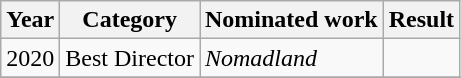<table class="wikitable">
<tr>
<th>Year</th>
<th>Category</th>
<th>Nominated work</th>
<th>Result</th>
</tr>
<tr>
<td>2020</td>
<td>Best Director</td>
<td><em>Nomadland</em></td>
<td></td>
</tr>
<tr>
</tr>
</table>
